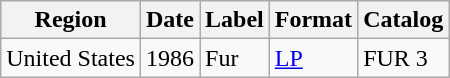<table class="wikitable">
<tr>
<th>Region</th>
<th>Date</th>
<th>Label</th>
<th>Format</th>
<th>Catalog</th>
</tr>
<tr>
<td>United States</td>
<td>1986</td>
<td>Fur</td>
<td><a href='#'>LP</a></td>
<td>FUR 3</td>
</tr>
</table>
